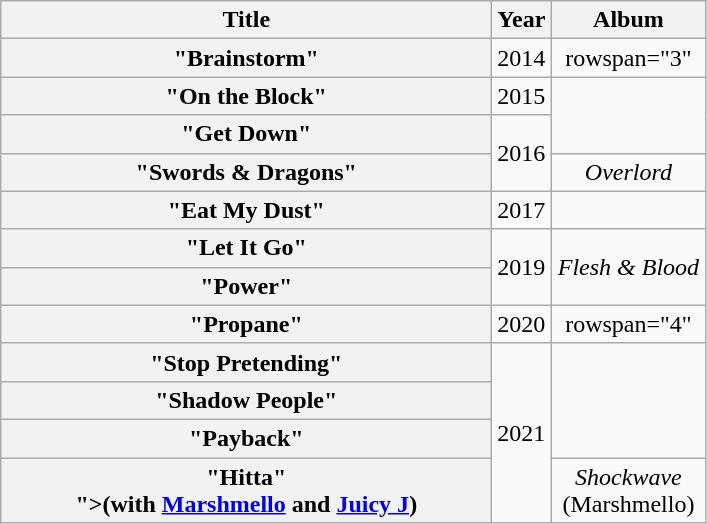<table class="wikitable plainrowheaders" style="text-align:center;">
<tr>
<th scope="col" style="width:20em;">Title</th>
<th scope="col" style="width:1em;">Year</th>
<th scope="col" style="width:6em;">Album</th>
</tr>
<tr>
<th scope="row">"Brainstorm"</th>
<td>2014</td>
<td>rowspan="3" </td>
</tr>
<tr>
<th scope="row">"On the Block"<br></th>
<td>2015</td>
</tr>
<tr>
<th scope="row">"Get Down"<br></th>
<td rowspan="2">2016</td>
</tr>
<tr>
<th scope="row">"Swords & Dragons"</th>
<td><em>Overlord</em></td>
</tr>
<tr>
<th scope="row">"Eat My Dust"</th>
<td rowspan="1">2017</td>
<td></td>
</tr>
<tr>
<th scope="row">"Let It Go"<br></th>
<td rowspan="2">2019</td>
<td rowspan="2"><em>Flesh & Blood</em></td>
</tr>
<tr>
<th scope="row">"Power"</th>
</tr>
<tr>
<th scope="row">"Propane"</th>
<td>2020</td>
<td>rowspan="4" </td>
</tr>
<tr>
<th scope="row">"Stop Pretending"</th>
<td rowspan="4">2021</td>
</tr>
<tr>
<th scope="row">"Shadow People"</th>
</tr>
<tr>
<th scope="row">"Payback"</th>
</tr>
<tr>
<th scope="row">"Hitta"<br><span>">(with <a href='#'>Marshmello</a> and <a href='#'>Juicy J</a>)</span></th>
<td><em>Shockwave</em><br>(Marshmello)</td>
</tr>
</table>
